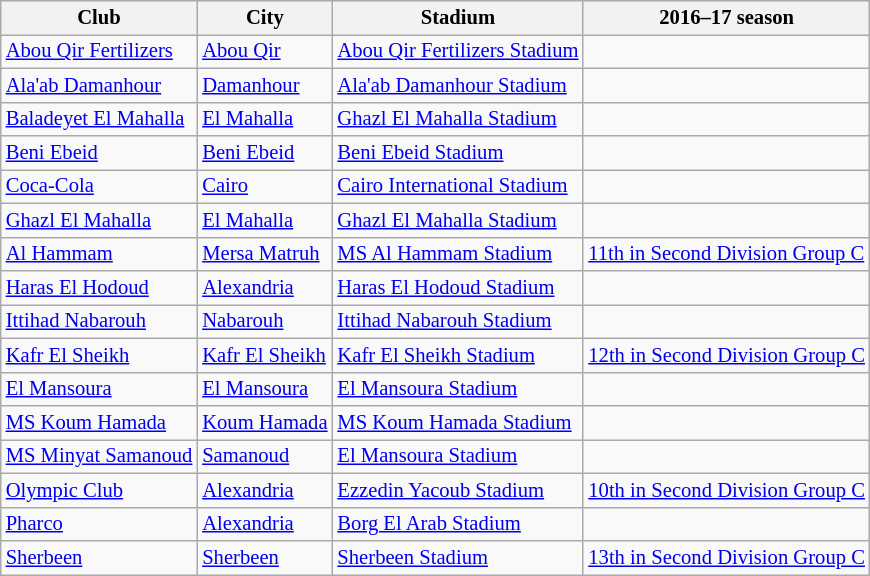<table class="wikitable sortable" style="font-size:86%">
<tr>
<th>Club</th>
<th>City</th>
<th>Stadium</th>
<th>2016–17 season</th>
</tr>
<tr>
<td><a href='#'>Abou Qir Fertilizers</a></td>
<td><a href='#'>Abou Qir</a></td>
<td><a href='#'>Abou Qir Fertilizers Stadium</a></td>
<td></td>
</tr>
<tr>
<td><a href='#'>Ala'ab Damanhour</a></td>
<td><a href='#'>Damanhour</a></td>
<td><a href='#'>Ala'ab Damanhour Stadium</a></td>
<td></td>
</tr>
<tr>
<td><a href='#'>Baladeyet El Mahalla</a></td>
<td><a href='#'>El Mahalla</a></td>
<td><a href='#'>Ghazl El Mahalla Stadium</a></td>
<td></td>
</tr>
<tr>
<td><a href='#'>Beni Ebeid</a></td>
<td><a href='#'>Beni Ebeid</a></td>
<td><a href='#'>Beni Ebeid Stadium</a></td>
<td></td>
</tr>
<tr>
<td><a href='#'>Coca-Cola</a></td>
<td><a href='#'>Cairo</a></td>
<td><a href='#'>Cairo International Stadium</a></td>
<td></td>
</tr>
<tr>
<td><a href='#'>Ghazl El Mahalla</a></td>
<td><a href='#'>El Mahalla</a></td>
<td><a href='#'>Ghazl El Mahalla Stadium</a></td>
<td></td>
</tr>
<tr>
<td><a href='#'>Al Hammam</a></td>
<td><a href='#'>Mersa Matruh</a></td>
<td><a href='#'>MS Al Hammam Stadium</a></td>
<td><a href='#'>11th in Second Division Group C</a></td>
</tr>
<tr>
<td><a href='#'>Haras El Hodoud</a></td>
<td><a href='#'>Alexandria</a></td>
<td><a href='#'>Haras El Hodoud Stadium</a></td>
<td></td>
</tr>
<tr>
<td><a href='#'>Ittihad Nabarouh</a></td>
<td><a href='#'>Nabarouh</a></td>
<td><a href='#'>Ittihad Nabarouh Stadium</a></td>
<td></td>
</tr>
<tr>
<td><a href='#'>Kafr El Sheikh</a></td>
<td><a href='#'>Kafr El Sheikh</a></td>
<td><a href='#'>Kafr El Sheikh Stadium</a></td>
<td><a href='#'>12th in Second Division Group C</a></td>
</tr>
<tr>
<td><a href='#'>El Mansoura</a></td>
<td><a href='#'>El Mansoura</a></td>
<td><a href='#'>El Mansoura Stadium</a></td>
<td></td>
</tr>
<tr>
<td><a href='#'>MS Koum Hamada</a></td>
<td><a href='#'>Koum Hamada</a></td>
<td><a href='#'>MS Koum Hamada Stadium</a></td>
<td></td>
</tr>
<tr>
<td><a href='#'>MS Minyat Samanoud</a></td>
<td><a href='#'>Samanoud</a></td>
<td><a href='#'>El Mansoura Stadium</a></td>
<td></td>
</tr>
<tr>
<td><a href='#'>Olympic Club</a></td>
<td><a href='#'>Alexandria</a></td>
<td><a href='#'>Ezzedin Yacoub Stadium</a></td>
<td><a href='#'>10th in Second Division Group C</a></td>
</tr>
<tr>
<td><a href='#'>Pharco</a></td>
<td><a href='#'>Alexandria</a></td>
<td><a href='#'>Borg El Arab Stadium</a></td>
<td></td>
</tr>
<tr>
<td><a href='#'>Sherbeen</a></td>
<td><a href='#'>Sherbeen</a></td>
<td><a href='#'>Sherbeen Stadium</a></td>
<td><a href='#'>13th in Second Division Group C</a></td>
</tr>
</table>
